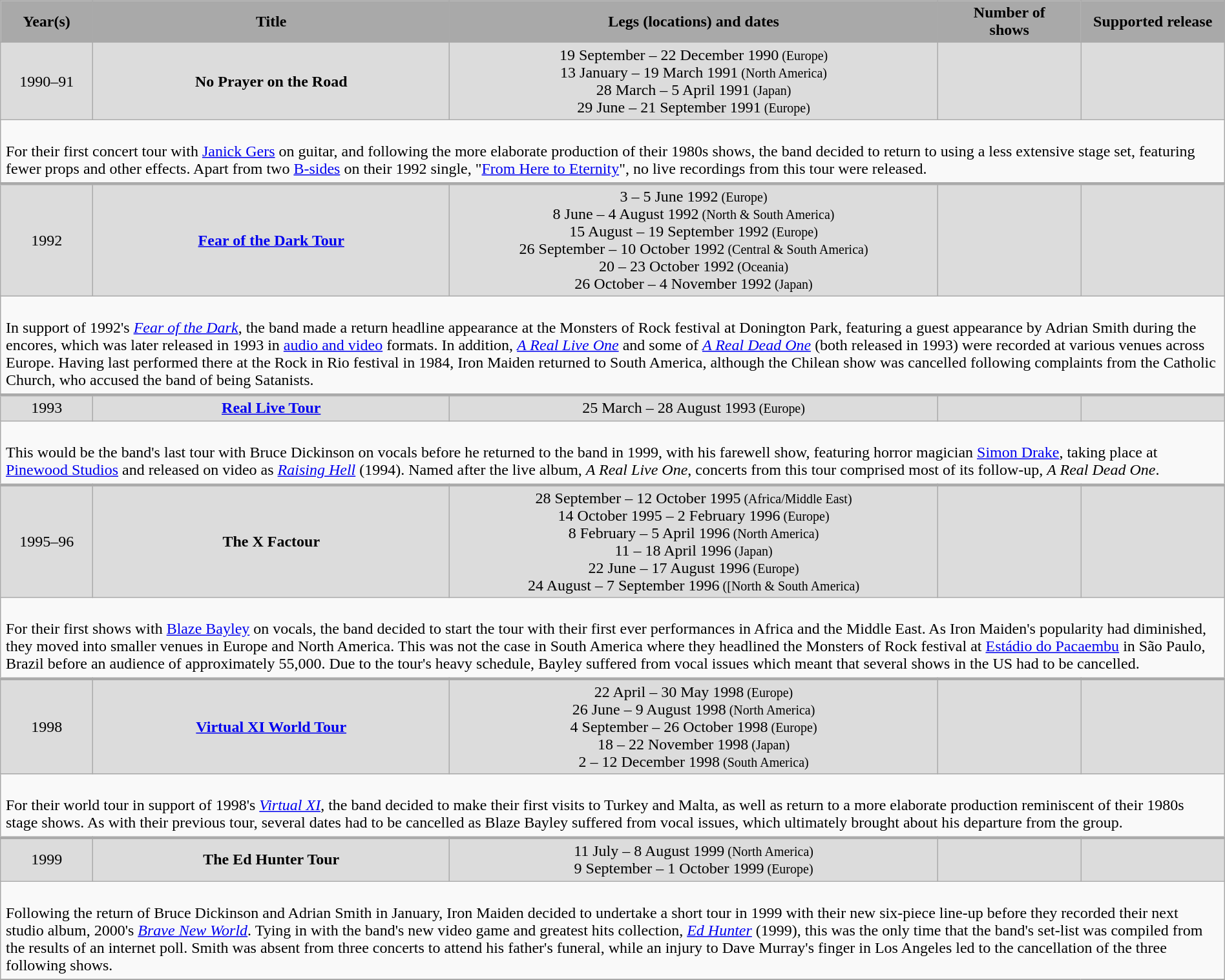<table class="wikitable" style="width:100%; text-align:center;">
<tr>
<th style="width:40px; background:darkGrey;">Year(s)</th>
<th style="width:210px; background:darkGrey;">Title</th>
<th style="width:290px; background:darkGrey;">Legs (locations) and dates</th>
<th style="width:80px; background:darkGrey;">Number of<br>shows<br></th>
<th style="width:80px; background:darkGrey;">Supported release</th>
</tr>
<tr style="background:#DCDCDC;">
<td>1990–91</td>
<td><strong>No Prayer on the Road</strong></td>
<td>19 September – 22 December 1990<small> (Europe)</small><br>13 January – 19 March 1991<small> (North America)</small><br>28 March – 5 April 1991<small> (Japan)</small><br>29 June – 21 September 1991<small> (Europe)</small></td>
<td></td>
<td></td>
</tr>
<tr>
<td colspan="5" style="border-bottom-width:3px; padding:5px; text-align:left;"><br>For their first concert tour with <a href='#'>Janick Gers</a> on guitar, and following the more elaborate production of their 1980s shows, the band decided to return to using a less extensive stage set, featuring fewer props and other effects. Apart from two <a href='#'>B-sides</a> on their 1992 single, "<a href='#'>From Here to Eternity</a>", no live recordings from this tour were released.</td>
</tr>
<tr style="background:#DCDCDC;">
<td>1992</td>
<td><strong><a href='#'>Fear of the Dark Tour</a></strong></td>
<td>3 – 5 June 1992<small> (Europe)</small><br>8 June – 4 August 1992<small> (North & South America)</small><br>15 August – 19 September 1992<small> (Europe)</small><br>26 September – 10 October 1992<small> (Central & South America)</small><br>20 – 23 October 1992<small> (Oceania)</small><br>26 October – 4 November 1992<small> (Japan)</small></td>
<td></td>
<td></td>
</tr>
<tr>
<td colspan="5" style="border-bottom-width:3px; padding:5px; text-align:left;"><br>In support of 1992's <em><a href='#'>Fear of the Dark</a></em>, the band made a return headline appearance at the Monsters of Rock festival at Donington Park, featuring a guest appearance by Adrian Smith during the encores, which was later released in 1993 in <a href='#'>audio and video</a> formats. In addition, <em><a href='#'>A Real Live One</a></em> and some of <em><a href='#'>A Real Dead One</a></em> (both released in 1993) were recorded at various venues across Europe. Having last performed there at the Rock in Rio festival in 1984, Iron Maiden returned to South America, although the Chilean show was cancelled following complaints from the Catholic Church, who accused the band of being Satanists.</td>
</tr>
<tr style="background:#DCDCDC;">
<td>1993</td>
<td><strong><a href='#'>Real Live Tour</a></strong></td>
<td>25 March – 28 August 1993<small> (Europe)</small></td>
<td></td>
<td></td>
</tr>
<tr>
<td colspan="5" style="border-bottom-width:3px; padding:5px; text-align:left;"><br>This would be the band's last tour with Bruce Dickinson on vocals before he returned to the band in 1999, with his farewell show, featuring horror magician <a href='#'>Simon Drake</a>, taking place at <a href='#'>Pinewood Studios</a> and released on video as <em><a href='#'>Raising Hell</a></em> (1994). Named after the live album, <em>A Real Live One</em>, concerts from this tour comprised most of its follow-up, <em>A Real Dead One</em>.</td>
</tr>
<tr style="background:#DCDCDC;">
<td>1995–96</td>
<td><strong>The X Factour</strong></td>
<td>28 September – 12 October 1995<small> (Africa/Middle East)</small><br>14 October 1995 – 2 February 1996<small> (Europe)</small><br>8 February – 5 April 1996<small> (North America)</small><br>11 – 18 April 1996<small> (Japan)</small><br>22 June – 17 August 1996<small> (Europe)</small><br>24 August – 7 September 1996<small> ([North & South America)</small></td>
<td></td>
<td></td>
</tr>
<tr>
<td colspan="5" style="border-bottom-width:3px; padding:5px; text-align:left;"><br>For their first shows with <a href='#'>Blaze Bayley</a> on vocals, the band decided to start the tour with their first ever performances in Africa and the Middle East. As Iron Maiden's popularity had diminished, they moved into smaller venues in Europe and North America. This was not the case in South America where they headlined the Monsters of Rock festival at <a href='#'>Estádio do Pacaembu</a> in São Paulo, Brazil before an audience of approximately 55,000. Due to the tour's heavy schedule, Bayley suffered from vocal issues which meant that several shows in the US had to be cancelled.</td>
</tr>
<tr style="background:#DCDCDC;">
<td>1998</td>
<td><strong><a href='#'>Virtual XI World Tour</a></strong></td>
<td>22 April – 30 May 1998<small> (Europe)</small><br>26 June – 9 August 1998<small> (North America)</small><br>4 September – 26 October 1998<small> (Europe)</small><br>18 – 22 November 1998<small> (Japan)</small><br>2 – 12 December 1998<small> (South America)</small></td>
<td></td>
<td></td>
</tr>
<tr>
<td colspan="5" style="border-bottom-width:3px; padding:5px; text-align:left;"><br>For their world tour in support of 1998's <em><a href='#'>Virtual XI</a></em>, the band decided to make their first visits to Turkey and Malta, as well as return to a more elaborate production reminiscent of their 1980s stage shows. As with their previous tour, several dates had to be cancelled as Blaze Bayley suffered from vocal issues, which ultimately brought about his departure from the group.</td>
</tr>
<tr style="background:#DCDCDC;">
<td>1999</td>
<td><strong>The Ed Hunter Tour</strong></td>
<td>11 July – 8 August 1999<small> (North America)</small><br>9 September – 1 October 1999<small> (Europe)</small></td>
<td></td>
<td></td>
</tr>
<tr>
<td colspan="5" style="border-bottom-width:3px; padding:5px; text-align:left;"><br>Following the return of Bruce Dickinson and Adrian Smith in January, Iron Maiden decided to undertake a short tour in 1999 with their new six-piece line-up before they recorded their next studio album, 2000's <em><a href='#'>Brave New World</a></em>. Tying in with the band's new video game and greatest hits collection, <em><a href='#'>Ed Hunter</a></em> (1999), this was the only time that the band's set-list was compiled from the results of an internet poll. Smith was absent from three concerts to attend his father's funeral, while an injury to Dave Murray's finger in Los Angeles led to the cancellation of the three following shows.</td>
</tr>
<tr>
</tr>
</table>
